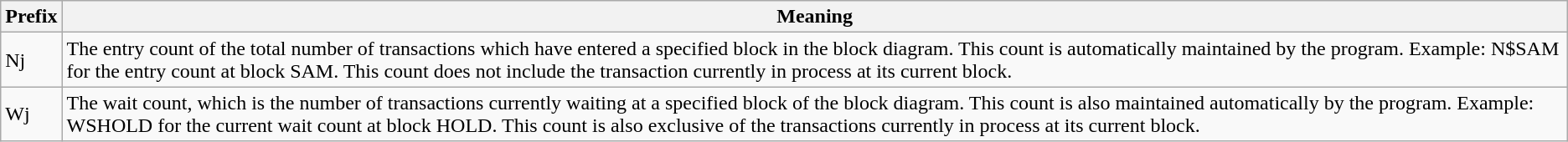<table class="wikitable">
<tr>
<th>Prefix</th>
<th>Meaning</th>
</tr>
<tr>
<td>Nj</td>
<td>The entry count of the total number of transactions which have entered a specified block in the block diagram. This count is automatically maintained by the program. Example: N$SAM for the entry count at block SAM. This count does not include the transaction currently in process at its current block.</td>
</tr>
<tr>
<td>Wj</td>
<td>The wait count, which is the number of transactions currently waiting at a specified block of the block diagram. This count is also maintained automatically by the program. Example: WSHOLD for the current wait count at block HOLD. This count is also exclusive of the transactions currently in process at its current block.</td>
</tr>
</table>
